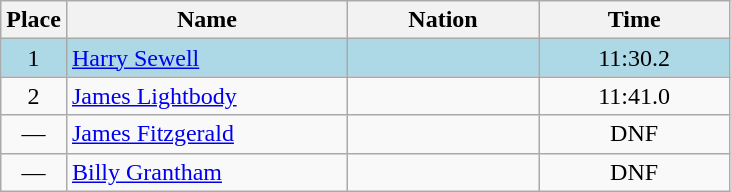<table class=wikitable>
<tr>
<th width=20>Place</th>
<th width=180>Name</th>
<th width=120>Nation</th>
<th width=120>Time</th>
</tr>
<tr bgcolor=lightblue>
<td align=center>1</td>
<td><a href='#'>Harry Sewell</a></td>
<td></td>
<td align=center>11:30.2</td>
</tr>
<tr>
<td align=center>2</td>
<td><a href='#'>James Lightbody</a></td>
<td></td>
<td align=center>11:41.0</td>
</tr>
<tr>
<td align=center>—</td>
<td><a href='#'>James Fitzgerald</a></td>
<td></td>
<td align=center>DNF</td>
</tr>
<tr>
<td align=center>—</td>
<td><a href='#'>Billy Grantham</a></td>
<td></td>
<td align=center>DNF</td>
</tr>
</table>
